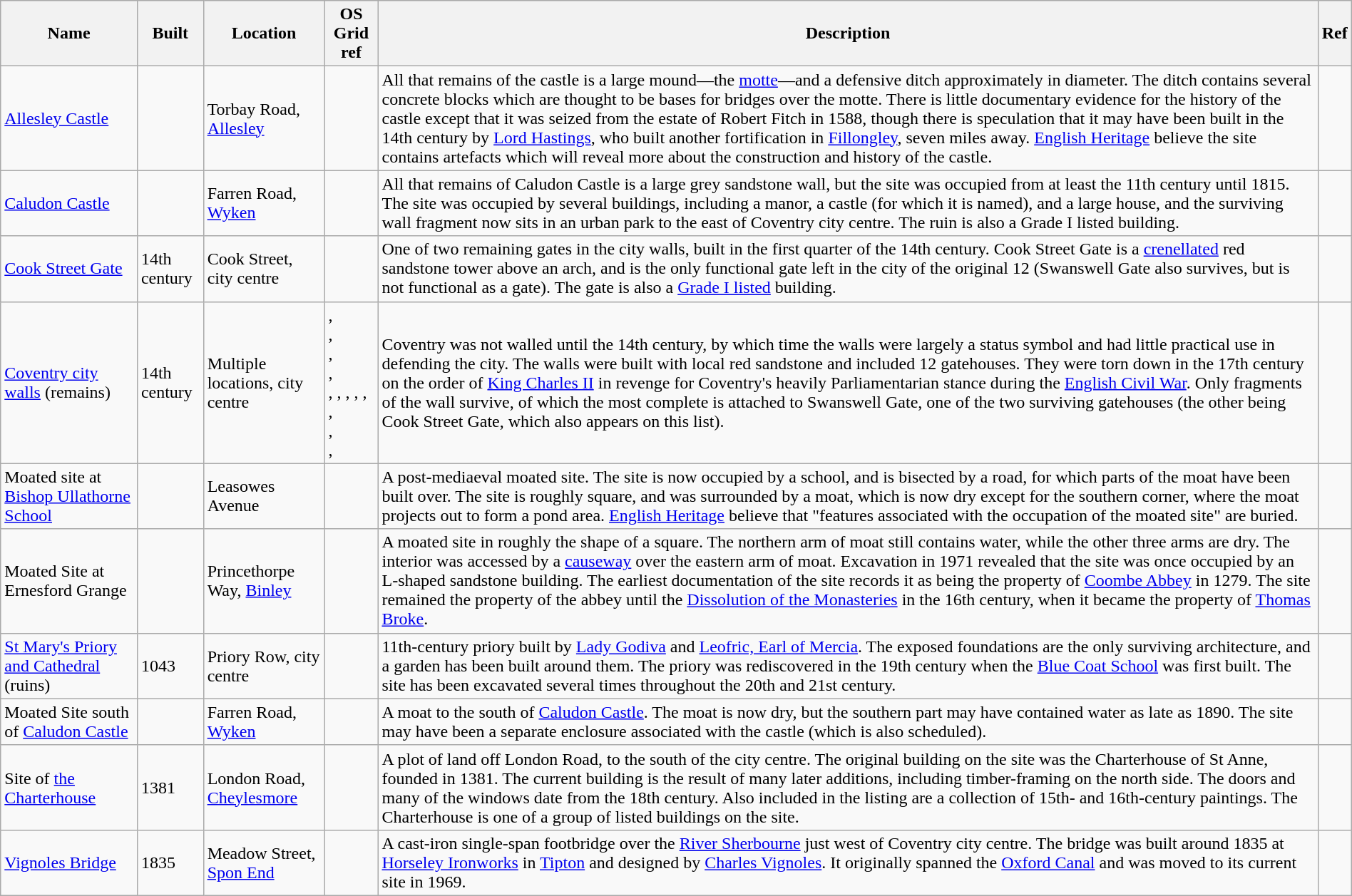<table class="wikitable sortable plainrowheaders" style="margin-right: 0;">
<tr>
<th scope="col">Name</th>
<th scope="col">Built</th>
<th scope="col">Location</th>
<th scope="col">OS Grid ref</th>
<th scope="col" class="unsortable">Description</th>
<th scope="col" class="unsortable">Ref</th>
</tr>
<tr>
<td><a href='#'>Allesley Castle</a></td>
<td></td>
<td>Torbay Road, <a href='#'>Allesley</a></td>
<td></td>
<td>All that remains of the castle is a large mound—the <a href='#'>motte</a>—and a defensive ditch approximately  in diameter. The ditch contains several concrete blocks which are thought to be bases for bridges over the motte. There is little documentary evidence for the history of the castle except that it was seized from the estate of Robert Fitch in 1588, though there is speculation that it may have been built in the 14th century by <a href='#'>Lord Hastings</a>, who built another fortification in <a href='#'>Fillongley</a>, seven miles away. <a href='#'>English Heritage</a> believe the site contains artefacts which will reveal more about the construction and history of the castle.</td>
<td></td>
</tr>
<tr>
<td><a href='#'>Caludon Castle</a></td>
<td></td>
<td>Farren Road, <a href='#'>Wyken</a></td>
<td></td>
<td>All that remains of Caludon Castle is a large grey sandstone wall, but the site was occupied from at least the 11th century until 1815. The site was occupied by several buildings, including a manor, a castle (for which it is named), and a large house, and the surviving wall fragment now sits in an urban park to the east of Coventry city centre. The ruin is also a Grade I listed building.</td>
<td></td>
</tr>
<tr>
<td><a href='#'>Cook Street Gate</a></td>
<td>14th century</td>
<td>Cook Street, city centre</td>
<td></td>
<td>One of two remaining gates in the city walls, built in the first quarter of the 14th century. Cook Street Gate is a <a href='#'>crenellated</a> red sandstone tower above an arch, and is the only functional gate left in the city of the original 12 (Swanswell Gate also survives, but is not functional as a gate). The gate is also a <a href='#'>Grade I listed</a> building.</td>
<td></td>
</tr>
<tr>
<td><a href='#'>Coventry city walls</a> (remains)</td>
<td>14th century</td>
<td>Multiple locations, city centre</td>
<td>, <br>, <br>, <br>, <br>, , , , , <br>, <br>, <br>, <br></td>
<td>Coventry was not walled until the 14th century, by which time the walls were largely a status symbol and had little practical use in defending the city. The walls were built with local red sandstone and included 12 gatehouses. They were torn down in the 17th century on the order of <a href='#'>King Charles II</a> in revenge for Coventry's heavily Parliamentarian stance during the <a href='#'>English Civil War</a>. Only fragments of the wall survive, of which the most complete is attached to Swanswell Gate, one of the two surviving gatehouses (the other being Cook Street Gate, which also appears on this list).</td>
<td></td>
</tr>
<tr>
<td>Moated site at <a href='#'>Bishop Ullathorne School</a></td>
<td></td>
<td>Leasowes Avenue</td>
<td></td>
<td>A post-mediaeval moated site. The site is now occupied by a school, and is bisected by a road, for which parts of the moat have been built over. The site is roughly square, and was surrounded by a moat, which is now dry except for the southern corner, where the moat projects out to form a pond area. <a href='#'>English Heritage</a> believe that "features associated with the occupation of the moated site" are buried.</td>
<td></td>
</tr>
<tr>
<td>Moated Site at Ernesford Grange</td>
<td></td>
<td>Princethorpe Way, <a href='#'>Binley</a></td>
<td></td>
<td>A moated site in roughly the shape of a square. The northern arm of moat still contains water, while the other three arms are dry. The interior was accessed by a <a href='#'>causeway</a> over the eastern arm of moat. Excavation in 1971 revealed that the site was once occupied by an L-shaped sandstone building. The earliest documentation of the site records it as being the property of <a href='#'>Coombe Abbey</a> in 1279. The site remained the property of the abbey until the <a href='#'>Dissolution of the Monasteries</a> in the 16th century, when it became the property of <a href='#'>Thomas Broke</a>.</td>
<td></td>
</tr>
<tr>
<td><a href='#'>St Mary's Priory and Cathedral</a> (ruins)</td>
<td>1043</td>
<td>Priory Row, city centre</td>
<td></td>
<td>11th-century priory built by <a href='#'>Lady Godiva</a> and <a href='#'>Leofric, Earl of Mercia</a>. The exposed foundations are the only surviving architecture, and a garden has been built around them. The priory was rediscovered in the 19th century when the <a href='#'>Blue Coat School</a> was first built. The site has been excavated several times throughout the 20th and 21st century.</td>
<td></td>
</tr>
<tr>
<td>Moated Site south of <a href='#'>Caludon Castle</a></td>
<td></td>
<td>Farren Road, <a href='#'>Wyken</a></td>
<td></td>
<td>A moat  to the south of <a href='#'>Caludon Castle</a>. The moat is now dry, but the southern part may have contained water as late as 1890. The site may have been a separate enclosure associated with the castle (which is also scheduled).</td>
<td></td>
</tr>
<tr>
<td>Site of <a href='#'>the Charterhouse</a></td>
<td>1381</td>
<td>London Road, <a href='#'>Cheylesmore</a></td>
<td></td>
<td>A plot of land off London Road, to the south of the city centre. The original building on the site was the Charterhouse of St Anne, founded in 1381. The current building is the result of many later additions, including timber-framing on the north side. The doors and many of the windows date from the 18th century. Also included in the listing are a collection of 15th- and 16th-century paintings. The Charterhouse is one of a group of listed buildings on the site.</td>
<td></td>
</tr>
<tr>
<td><a href='#'>Vignoles Bridge</a></td>
<td>1835</td>
<td>Meadow Street, <a href='#'>Spon End</a></td>
<td></td>
<td>A cast-iron single-span footbridge over the <a href='#'>River Sherbourne</a> just west of Coventry city centre. The bridge was built around 1835 at <a href='#'>Horseley Ironworks</a> in <a href='#'>Tipton</a> and designed by <a href='#'>Charles Vignoles</a>. It originally spanned the <a href='#'>Oxford Canal</a> and was moved to its current site in 1969.</td>
<td></td>
</tr>
</table>
